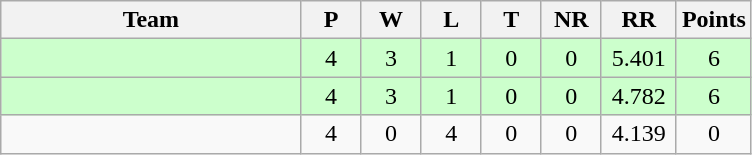<table class="wikitable" style="text-align: center;">
<tr>
<th style="width:40%;">Team</th>
<th style="width:8%;">P</th>
<th style="width:8%;">W</th>
<th style="width:8%;">L</th>
<th style="width:8%;">T</th>
<th style="width:8%;">NR</th>
<th style="width:10%;">RR</th>
<th style="width:10%;">Points</th>
</tr>
<tr style="background:#cfc;">
<td align=left></td>
<td>4</td>
<td>3</td>
<td>1</td>
<td>0</td>
<td>0</td>
<td>5.401</td>
<td>6</td>
</tr>
<tr style="background:#cfc;">
<td align=left></td>
<td>4</td>
<td>3</td>
<td>1</td>
<td>0</td>
<td>0</td>
<td>4.782</td>
<td>6</td>
</tr>
<tr>
<td align=left></td>
<td>4</td>
<td>0</td>
<td>4</td>
<td>0</td>
<td>0</td>
<td>4.139</td>
<td>0</td>
</tr>
</table>
